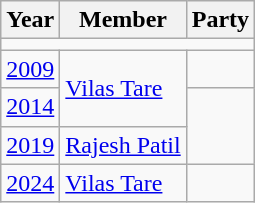<table class="wikitable">
<tr>
<th>Year</th>
<th>Member</th>
<th colspan="2">Party</th>
</tr>
<tr>
<td colspan="4"></td>
</tr>
<tr>
<td><a href='#'>2009</a></td>
<td rowspan="2"><a href='#'>Vilas Tare</a></td>
<td></td>
</tr>
<tr>
<td><a href='#'>2014</a></td>
</tr>
<tr>
<td><a href='#'>2019</a></td>
<td><a href='#'>Rajesh Patil</a></td>
</tr>
<tr>
<td><a href='#'>2024</a></td>
<td><a href='#'>Vilas Tare</a></td>
<td></td>
</tr>
</table>
